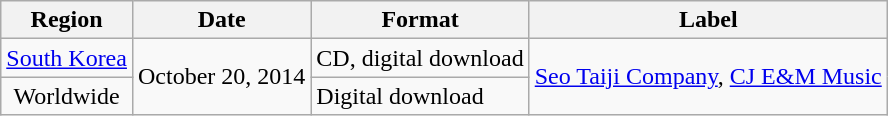<table class="wikitable">
<tr>
<th style="text-align:center;">Region</th>
<th style="text-align:center;">Date</th>
<th style="text-align:center;">Format</th>
<th style="text-align:center;">Label</th>
</tr>
<tr>
<td style="text-align:center;"><a href='#'>South Korea</a></td>
<td style="text-align:center;" rowspan="2">October 20, 2014</td>
<td>CD, digital download</td>
<td rowspan="2"><a href='#'>Seo Taiji Company</a>, <a href='#'>CJ E&M Music</a></td>
</tr>
<tr>
<td style="text-align:center;">Worldwide</td>
<td>Digital download</td>
</tr>
</table>
